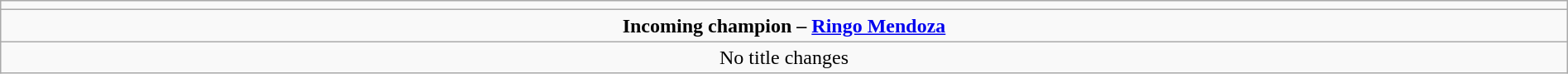<table class="wikitable" style="text-align:center; width:100%;">
<tr>
<td colspan=5></td>
</tr>
<tr>
<td colspan=5><strong>Incoming champion – <a href='#'>Ringo Mendoza</a></strong></td>
</tr>
<tr>
<td colspan="5">No title changes</td>
</tr>
</table>
